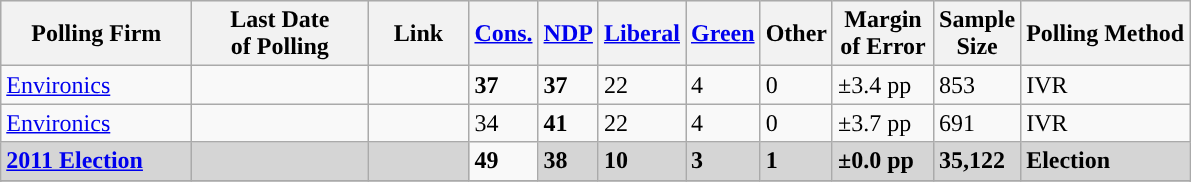<table class="wikitable sortable">
<tr style="background:#e9e9e9;">
<th style="width:120px">Polling Firm</th>
<th style="width:110px">Last Date<br>of Polling</th>
<th style="width:60px" class="unsortable">Link</th>
<th style="background-color:"><strong><a href='#'>Cons.</a></strong></th>
<th style="background-color:"><strong><a href='#'>NDP</a></strong></th>
<th style="background-color:"><strong><a href='#'>Liberal</a></strong></th>
<th style="background-color:"><strong><a href='#'>Green</a></strong></th>
<th style="background-color:"><strong>Other</strong></th>
<th style="width:60px;" class=unsortable>Margin<br>of Error</th>
<th style="width:50px;" class=unsortable>Sample<br>Size</th>
<th class=unsortable>Polling Method</th>
</tr>
<tr>
<td><a href='#'>Environics</a></td>
<td></td>
<td></td>
<td><strong>37</strong></td>
<td><strong>37</strong></td>
<td>22</td>
<td>4</td>
<td>0</td>
<td>±3.4 pp</td>
<td>853</td>
<td>IVR</td>
</tr>
<tr>
<td><a href='#'>Environics</a></td>
<td></td>
<td></td>
<td>34</td>
<td><strong>41</strong></td>
<td>22</td>
<td>4</td>
<td>0</td>
<td>±3.7 pp</td>
<td>691</td>
<td>IVR</td>
</tr>
<tr>
<td style="background:#D5D5D5"><strong><a href='#'>2011 Election</a></strong></td>
<td style="background:#D5D5D5"><strong></strong></td>
<td style="background:#D5D5D5"></td>
<td><strong>49</strong></td>
<td style="background:#D5D5D5"><strong>38</strong></td>
<td style="background:#D5D5D5"><strong>10</strong></td>
<td style="background:#D5D5D5"><strong>3</strong></td>
<td style="background:#D5D5D5"><strong>1</strong></td>
<td style="background:#D5D5D5"><strong>±0.0 pp</strong></td>
<td style="background:#D5D5D5"><strong>35,122</strong></td>
<td style="background:#D5D5D5"><strong>Election</strong></td>
</tr>
<tr>
</tr>
<tr>
</tr>
</table>
